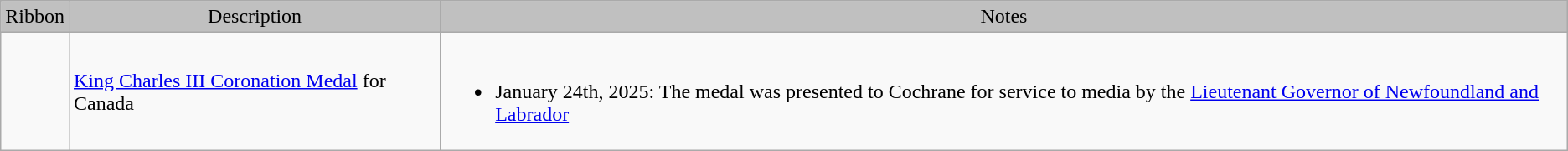<table class="wikitable">
<tr style="background:silver; text-align:center;">
<td>Ribbon</td>
<td>Description</td>
<td>Notes</td>
</tr>
<tr>
<td></td>
<td><a href='#'>King Charles III Coronation Medal</a> for Canada</td>
<td><br><ul><li>January 24th, 2025: The medal was presented to Cochrane for service to media by the <a href='#'>Lieutenant Governor of Newfoundland and Labrador</a></li></ul></td>
</tr>
</table>
